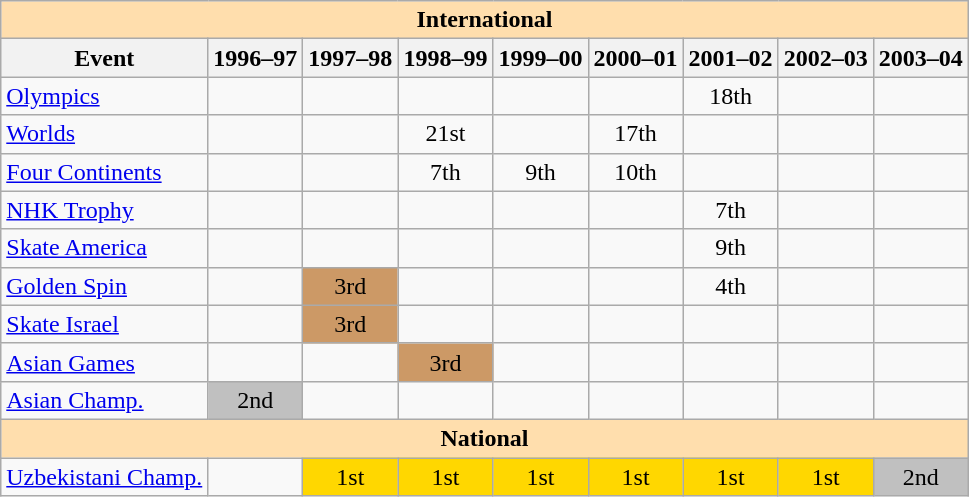<table class="wikitable" style="text-align:center">
<tr>
<th style="background-color: #ffdead; " colspan=9 align=center><strong>International</strong></th>
</tr>
<tr>
<th>Event</th>
<th>1996–97</th>
<th>1997–98</th>
<th>1998–99</th>
<th>1999–00</th>
<th>2000–01</th>
<th>2001–02</th>
<th>2002–03</th>
<th>2003–04</th>
</tr>
<tr>
<td align=left><a href='#'>Olympics</a></td>
<td></td>
<td></td>
<td></td>
<td></td>
<td></td>
<td>18th</td>
<td></td>
<td></td>
</tr>
<tr>
<td align=left><a href='#'>Worlds</a></td>
<td></td>
<td></td>
<td>21st</td>
<td></td>
<td>17th</td>
<td></td>
<td></td>
<td></td>
</tr>
<tr>
<td align=left><a href='#'>Four Continents</a></td>
<td></td>
<td></td>
<td>7th</td>
<td>9th</td>
<td>10th</td>
<td></td>
<td></td>
<td></td>
</tr>
<tr>
<td align=left><a href='#'>NHK Trophy</a></td>
<td></td>
<td></td>
<td></td>
<td></td>
<td></td>
<td>7th</td>
<td></td>
<td></td>
</tr>
<tr>
<td align=left><a href='#'>Skate America</a></td>
<td></td>
<td></td>
<td></td>
<td></td>
<td></td>
<td>9th</td>
<td></td>
<td></td>
</tr>
<tr>
<td align=left><a href='#'>Golden Spin</a></td>
<td></td>
<td bgcolor=cc9966>3rd</td>
<td></td>
<td></td>
<td></td>
<td>4th</td>
<td></td>
<td></td>
</tr>
<tr>
<td align=left><a href='#'>Skate Israel</a></td>
<td></td>
<td bgcolor=cc9966>3rd</td>
<td></td>
<td></td>
<td></td>
<td></td>
<td></td>
<td></td>
</tr>
<tr>
<td align=left><a href='#'>Asian Games</a></td>
<td></td>
<td></td>
<td bgcolor=cc9966>3rd</td>
<td></td>
<td></td>
<td></td>
<td></td>
<td></td>
</tr>
<tr>
<td align=left><a href='#'>Asian Champ.</a></td>
<td bgcolor=silver>2nd</td>
<td></td>
<td></td>
<td></td>
<td></td>
<td></td>
<td></td>
<td></td>
</tr>
<tr>
<th style="background-color: #ffdead; " colspan=9 align=center><strong>National</strong></th>
</tr>
<tr>
<td align=left><a href='#'>Uzbekistani Champ.</a></td>
<td></td>
<td bgcolor=gold>1st</td>
<td bgcolor=gold>1st</td>
<td bgcolor=gold>1st</td>
<td bgcolor=gold>1st</td>
<td bgcolor=gold>1st</td>
<td bgcolor=gold>1st</td>
<td bgcolor=silver>2nd</td>
</tr>
</table>
